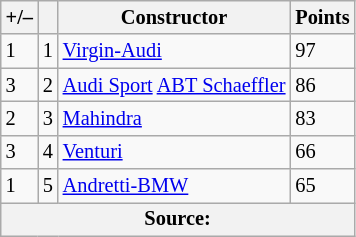<table class="wikitable" style="font-size: 85%">
<tr>
<th scope="col">+/–</th>
<th scope="col"></th>
<th scope="col">Constructor</th>
<th scope="col">Points</th>
</tr>
<tr>
<td align="left"> 1</td>
<td align="center">1</td>
<td> <a href='#'>Virgin-Audi</a></td>
<td align="left">97</td>
</tr>
<tr>
<td align="left"> 3</td>
<td align="center">2</td>
<td> <a href='#'>Audi Sport</a> <a href='#'>ABT Schaeffler</a></td>
<td align="left">86</td>
</tr>
<tr>
<td align="left"> 2</td>
<td align="center">3</td>
<td> <a href='#'>Mahindra</a></td>
<td align="left">83</td>
</tr>
<tr>
<td align="left"> 3</td>
<td align="center">4</td>
<td> <a href='#'>Venturi</a></td>
<td align="left">66</td>
</tr>
<tr>
<td align="left"> 1</td>
<td align="center">5</td>
<td> <a href='#'>Andretti-BMW</a></td>
<td align="left">65</td>
</tr>
<tr>
<th colspan=4>Source: </th>
</tr>
</table>
